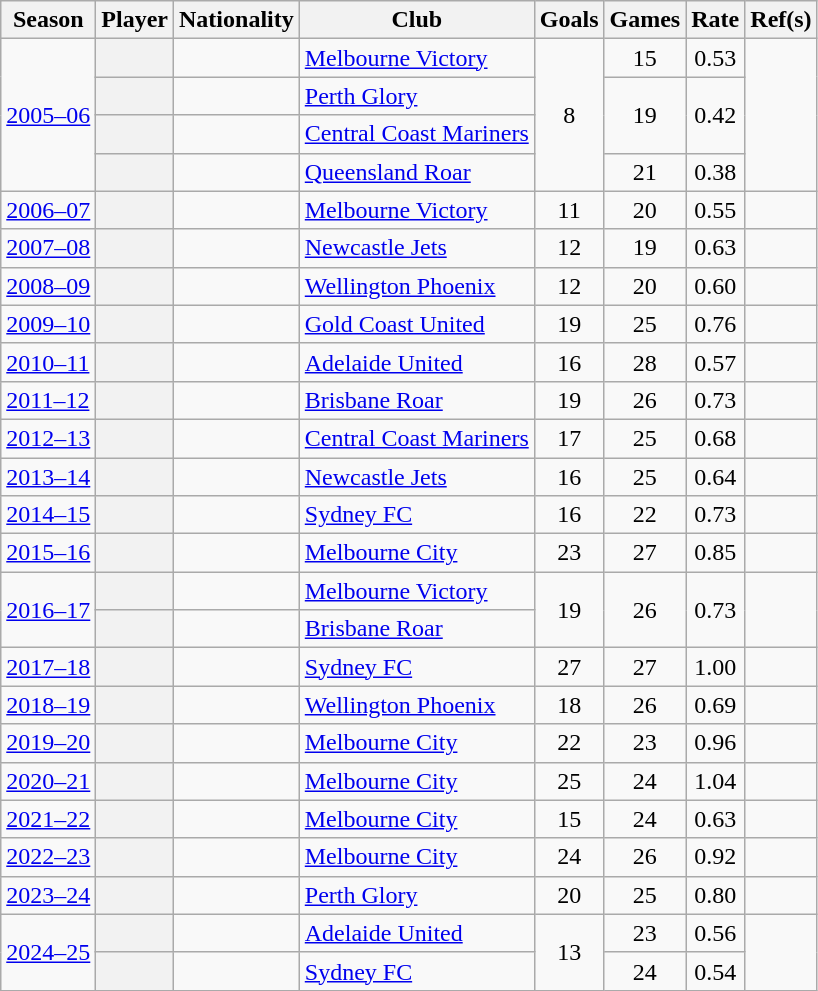<table class="wikitable sortable plainrowheaders">
<tr>
<th scope="col">Season</th>
<th scope="col">Player</th>
<th scope="col">Nationality</th>
<th scope="col">Club</th>
<th scope="col">Goals</th>
<th scope="col">Games</th>
<th scope="col">Rate</th>
<th scope="col" class="unsortable">Ref(s)</th>
</tr>
<tr>
<td rowspan=4><a href='#'>2005–06</a></td>
<th scope="row"></th>
<td></td>
<td><a href='#'>Melbourne Victory</a></td>
<td rowspan=4; style="text-align:center">8</td>
<td style="text-align:center">15</td>
<td style="text-align:center">0.53</td>
<td rowspan=4; style="text-align:center"></td>
</tr>
<tr>
<th scope="row"></th>
<td></td>
<td><a href='#'>Perth Glory</a></td>
<td rowspan=2; style="text-align:center">19</td>
<td rowspan=2; style="text-align:center">0.42</td>
</tr>
<tr>
<th scope="row"></th>
<td></td>
<td><a href='#'>Central Coast Mariners</a></td>
</tr>
<tr>
<th scope="row"></th>
<td></td>
<td><a href='#'>Queensland Roar</a></td>
<td style="text-align:center">21</td>
<td style="text-align:center">0.38</td>
</tr>
<tr>
<td><a href='#'>2006–07</a></td>
<th scope="row"></th>
<td></td>
<td><a href='#'>Melbourne Victory</a></td>
<td style="text-align:center">11</td>
<td style="text-align:center">20</td>
<td style="text-align:center">0.55</td>
<td style="text-align:center"></td>
</tr>
<tr>
<td><a href='#'>2007–08</a></td>
<th scope="row"></th>
<td></td>
<td><a href='#'>Newcastle Jets</a></td>
<td style="text-align:center">12</td>
<td style="text-align:center">19</td>
<td style="text-align:center">0.63</td>
<td style="text-align:center"></td>
</tr>
<tr>
<td><a href='#'>2008–09</a></td>
<th scope="row"></th>
<td></td>
<td><a href='#'>Wellington Phoenix</a></td>
<td style="text-align:center">12</td>
<td style="text-align:center">20</td>
<td style="text-align:center">0.60</td>
<td style="text-align:center"></td>
</tr>
<tr>
<td><a href='#'>2009–10</a></td>
<th scope="row"> </th>
<td></td>
<td><a href='#'>Gold Coast United</a></td>
<td style="text-align:center">19</td>
<td style="text-align:center">25</td>
<td style="text-align:center">0.76</td>
<td style="text-align:center"></td>
</tr>
<tr>
<td><a href='#'>2010–11</a></td>
<th scope="row"></th>
<td></td>
<td><a href='#'>Adelaide United</a></td>
<td style="text-align:center">16</td>
<td style="text-align:center">28</td>
<td style="text-align:center">0.57</td>
<td style="text-align:center"></td>
</tr>
<tr>
<td><a href='#'>2011–12</a></td>
<th scope="row"></th>
<td></td>
<td><a href='#'>Brisbane Roar</a></td>
<td style="text-align:center">19</td>
<td style="text-align:center">26</td>
<td style="text-align:center">0.73</td>
<td style="text-align:center"></td>
</tr>
<tr>
<td><a href='#'>2012–13</a></td>
<th scope="row"></th>
<td></td>
<td><a href='#'>Central Coast Mariners</a></td>
<td style="text-align:center">17</td>
<td style="text-align:center">25</td>
<td style="text-align:center">0.68</td>
<td style="text-align:center"></td>
</tr>
<tr>
<td><a href='#'>2013–14</a></td>
<th scope="row"></th>
<td></td>
<td><a href='#'>Newcastle Jets</a></td>
<td style="text-align:center">16</td>
<td style="text-align:center">25</td>
<td style="text-align:center">0.64</td>
<td style="text-align:center"></td>
</tr>
<tr>
<td><a href='#'>2014–15</a></td>
<th scope="row"></th>
<td></td>
<td><a href='#'>Sydney FC</a></td>
<td style="text-align:center">16</td>
<td style="text-align:center">22</td>
<td style="text-align:center">0.73</td>
<td style="text-align:center"></td>
</tr>
<tr>
<td><a href='#'>2015–16</a></td>
<th scope="row"></th>
<td></td>
<td><a href='#'>Melbourne City</a></td>
<td style="text-align:center">23</td>
<td style="text-align:center">27</td>
<td style="text-align:center">0.85</td>
<td style="text-align:center"></td>
</tr>
<tr>
<td rowspan=2><a href='#'>2016–17</a></td>
<th scope="row"> </th>
<td></td>
<td><a href='#'>Melbourne Victory</a></td>
<td rowspan=2; style="text-align:center">19</td>
<td rowspan=2; style="text-align:center">26</td>
<td rowspan=2; style="text-align:center">0.73</td>
<td rowspan=2 style="text-align:center"></td>
</tr>
<tr>
<th scope="row"></th>
<td></td>
<td><a href='#'>Brisbane Roar</a></td>
</tr>
<tr>
<td><a href='#'>2017–18</a></td>
<th scope="row"></th>
<td></td>
<td><a href='#'>Sydney FC</a></td>
<td style="text-align:center">27</td>
<td style="text-align:center">27</td>
<td style="text-align:center">1.00</td>
<td style="text-align:center"></td>
</tr>
<tr>
<td><a href='#'>2018–19</a></td>
<th scope="row"></th>
<td></td>
<td><a href='#'>Wellington Phoenix</a></td>
<td style="text-align:center">18</td>
<td style="text-align:center">26</td>
<td style="text-align:center">0.69</td>
<td style="text-align:center"></td>
</tr>
<tr>
<td><a href='#'>2019–20</a></td>
<th scope="row"> </th>
<td></td>
<td><a href='#'>Melbourne City</a></td>
<td style="text-align:center">22</td>
<td style="text-align:center">23</td>
<td style="text-align:center">0.96</td>
<td style="text-align:center"></td>
</tr>
<tr>
<td><a href='#'>2020–21</a></td>
<th scope="row"> </th>
<td></td>
<td><a href='#'>Melbourne City</a></td>
<td style="text-align:center">25</td>
<td style="text-align:center">24</td>
<td style="text-align:center">1.04</td>
<td style="text-align:center"></td>
</tr>
<tr>
<td><a href='#'>2021–22</a></td>
<th scope="row"> </th>
<td></td>
<td><a href='#'>Melbourne City</a></td>
<td style="text-align:center">15</td>
<td style="text-align:center">24</td>
<td style="text-align:center">0.63</td>
<td style="text-align:center"></td>
</tr>
<tr>
<td><a href='#'>2022–23</a></td>
<th scope="row"> </th>
<td></td>
<td><a href='#'>Melbourne City</a></td>
<td style="text-align:center">24</td>
<td style="text-align:center">26</td>
<td style="text-align:center">0.92</td>
<td style="text-align:center"></td>
</tr>
<tr>
<td><a href='#'>2023–24</a></td>
<th scope="row"> </th>
<td></td>
<td><a href='#'>Perth Glory</a></td>
<td style="text-align:center">20</td>
<td style="text-align:center">25</td>
<td style="text-align:center">0.80</td>
<td style="text-align:center"></td>
</tr>
<tr>
<td rowspan="2"><a href='#'>2024–25</a></td>
<th scope="row"></th>
<td></td>
<td><a href='#'>Adelaide United</a></td>
<td style="text-align:center" rowspan="2">13</td>
<td style="text-align:center">23</td>
<td style="text-align:center">0.56</td>
<td style="text-align:center" rowspan="2"></td>
</tr>
<tr>
<th scope="row"></th>
<td></td>
<td><a href='#'>Sydney FC</a></td>
<td style="text-align:center">24</td>
<td style="text-align:center">0.54</td>
</tr>
</table>
